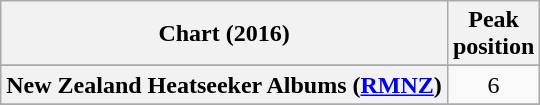<table class="wikitable sortable plainrowheaders" style="text-align:center">
<tr>
<th scope="col">Chart (2016)</th>
<th scope="col">Peak<br>position</th>
</tr>
<tr>
</tr>
<tr>
</tr>
<tr>
</tr>
<tr>
</tr>
<tr>
</tr>
<tr>
</tr>
<tr>
</tr>
<tr>
</tr>
<tr>
<th scope="row">New Zealand Heatseeker Albums (<a href='#'>RMNZ</a>)</th>
<td>6</td>
</tr>
<tr>
</tr>
<tr>
</tr>
<tr>
</tr>
<tr>
</tr>
</table>
